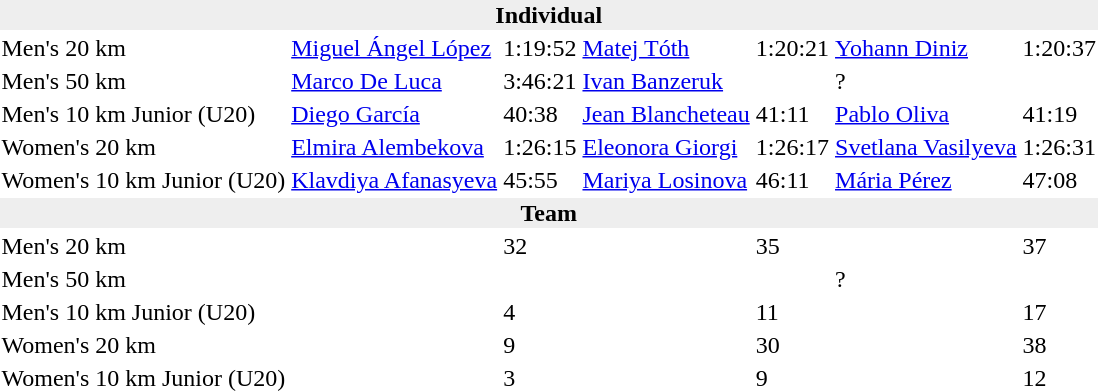<table>
<tr>
<td colspan=7 bgcolor=#eeeeee style=text-align:center;><strong>Individual</strong></td>
</tr>
<tr>
<td>Men's 20 km</td>
<td><a href='#'>Miguel Ángel López</a><br></td>
<td>1:19:52</td>
<td><a href='#'>Matej Tóth</a><br></td>
<td>1:20:21</td>
<td><a href='#'>Yohann Diniz</a><br></td>
<td>1:20:37</td>
</tr>
<tr>
<td>Men's 50 km</td>
<td><a href='#'>Marco De Luca</a><br></td>
<td>3:46:21</td>
<td><a href='#'>Ivan Banzeruk</a><br></td>
<td></td>
<td>?</td>
</tr>
<tr>
<td>Men's 10 km Junior (U20)</td>
<td><a href='#'>Diego García</a><br></td>
<td>40:38</td>
<td><a href='#'>Jean Blancheteau</a><br></td>
<td>41:11</td>
<td><a href='#'>Pablo Oliva</a><br></td>
<td>41:19</td>
</tr>
<tr>
<td>Women's 20 km</td>
<td><a href='#'>Elmira Alembekova</a><br></td>
<td>1:26:15</td>
<td><a href='#'>Eleonora Giorgi</a><br></td>
<td>1:26:17</td>
<td><a href='#'>Svetlana Vasilyeva</a><br></td>
<td>1:26:31</td>
</tr>
<tr>
<td>Women's 10 km Junior (U20)</td>
<td><a href='#'>Klavdiya Afanasyeva</a><br></td>
<td>45:55</td>
<td><a href='#'>Mariya Losinova</a><br></td>
<td>46:11</td>
<td><a href='#'>Mária Pérez</a><br></td>
<td>47:08</td>
</tr>
<tr>
<td colspan=7 bgcolor=#eeeeee style=text-align:center;><strong>Team</strong></td>
</tr>
<tr>
<td>Men's 20 km</td>
<td></td>
<td>32</td>
<td></td>
<td>35</td>
<td></td>
<td>37</td>
</tr>
<tr>
<td>Men's 50 km</td>
<td></td>
<td></td>
<td></td>
<td></td>
<td>?</td>
</tr>
<tr>
<td>Men's 10 km Junior (U20)</td>
<td></td>
<td>4</td>
<td></td>
<td>11</td>
<td></td>
<td>17</td>
</tr>
<tr>
<td>Women's 20 km</td>
<td></td>
<td>9</td>
<td></td>
<td>30</td>
<td></td>
<td>38</td>
</tr>
<tr>
<td>Women's 10 km Junior (U20)</td>
<td></td>
<td>3</td>
<td></td>
<td>9</td>
<td></td>
<td>12</td>
</tr>
</table>
